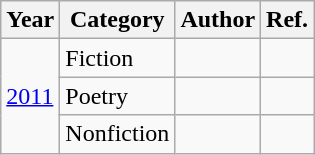<table class="wikitable sortable mw-collapsible">
<tr>
<th>Year</th>
<th>Category</th>
<th>Author</th>
<th>Ref.</th>
</tr>
<tr>
<td rowspan="3"><a href='#'>2011</a></td>
<td>Fiction</td>
<td></td>
<td></td>
</tr>
<tr>
<td>Poetry</td>
<td></td>
<td></td>
</tr>
<tr>
<td>Nonfiction</td>
<td></td>
<td></td>
</tr>
</table>
